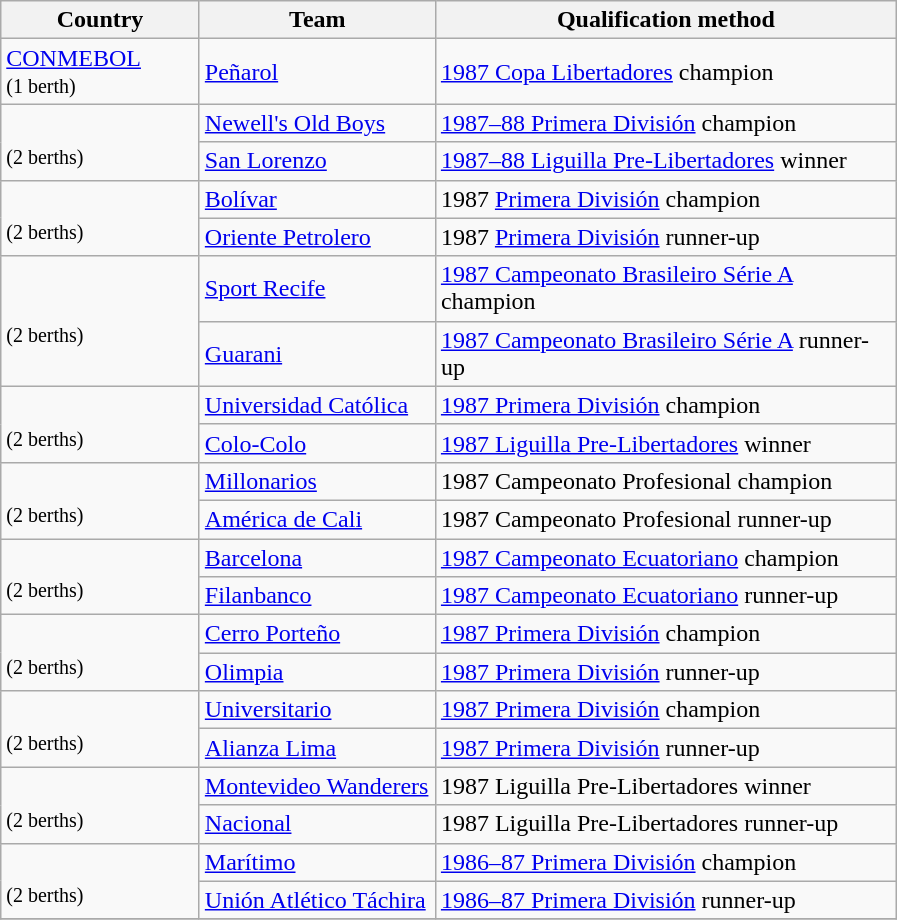<table class="wikitable">
<tr>
<th width=125>Country</th>
<th width=150>Team</th>
<th width=300>Qualification method</th>
</tr>
<tr>
<td><a href='#'>CONMEBOL</a><br><small>(1 berth)</small></td>
<td><a href='#'>Peñarol</a></td>
<td><a href='#'>1987 Copa Libertadores</a> champion</td>
</tr>
<tr>
<td rowspan="2"><br><small>(2 berths)</small></td>
<td><a href='#'>Newell's Old Boys</a></td>
<td><a href='#'>1987–88 Primera División</a> champion</td>
</tr>
<tr>
<td><a href='#'>San Lorenzo</a></td>
<td><a href='#'>1987–88 Liguilla Pre-Libertadores</a> winner</td>
</tr>
<tr>
<td rowspan="2"><br><small>(2 berths)</small></td>
<td><a href='#'>Bolívar</a></td>
<td>1987 <a href='#'>Primera División</a> champion</td>
</tr>
<tr>
<td><a href='#'>Oriente Petrolero</a></td>
<td>1987 <a href='#'>Primera División</a> runner-up</td>
</tr>
<tr>
<td rowspan="2"><br><small>(2 berths)</small></td>
<td><a href='#'>Sport Recife</a></td>
<td><a href='#'>1987 Campeonato Brasileiro Série A</a> champion</td>
</tr>
<tr>
<td><a href='#'>Guarani</a></td>
<td><a href='#'>1987 Campeonato Brasileiro Série A</a> runner-up</td>
</tr>
<tr>
<td rowspan="2"><br><small>(2 berths)</small></td>
<td><a href='#'>Universidad Católica</a></td>
<td><a href='#'>1987 Primera División</a> champion</td>
</tr>
<tr>
<td><a href='#'>Colo-Colo</a></td>
<td><a href='#'>1987 Liguilla Pre-Libertadores</a> winner</td>
</tr>
<tr>
<td rowspan="2"><br><small>(2 berths)</small></td>
<td><a href='#'>Millonarios</a></td>
<td>1987 Campeonato Profesional champion</td>
</tr>
<tr>
<td><a href='#'>América de Cali</a></td>
<td>1987 Campeonato Profesional runner-up</td>
</tr>
<tr>
<td rowspan="2"><br><small>(2 berths)</small></td>
<td><a href='#'>Barcelona</a></td>
<td><a href='#'>1987 Campeonato Ecuatoriano</a> champion</td>
</tr>
<tr>
<td><a href='#'>Filanbanco</a></td>
<td><a href='#'>1987 Campeonato Ecuatoriano</a> runner-up</td>
</tr>
<tr>
<td rowspan="2"><br><small>(2 berths)</small></td>
<td><a href='#'>Cerro Porteño</a></td>
<td><a href='#'>1987 Primera División</a> champion</td>
</tr>
<tr>
<td><a href='#'>Olimpia</a></td>
<td><a href='#'>1987 Primera División</a> runner-up</td>
</tr>
<tr>
<td rowspan="2"><br><small>(2 berths)</small></td>
<td><a href='#'>Universitario</a></td>
<td><a href='#'>1987 Primera División</a> champion</td>
</tr>
<tr>
<td><a href='#'>Alianza Lima</a></td>
<td><a href='#'>1987 Primera División</a> runner-up</td>
</tr>
<tr>
<td rowspan="2"><br><small>(2 berths)</small></td>
<td><a href='#'>Montevideo Wanderers</a></td>
<td>1987 Liguilla Pre-Libertadores winner</td>
</tr>
<tr>
<td><a href='#'>Nacional</a></td>
<td>1987 Liguilla Pre-Libertadores runner-up</td>
</tr>
<tr>
<td rowspan="2"><br><small>(2 berths)</small></td>
<td><a href='#'>Marítimo</a></td>
<td><a href='#'>1986–87 Primera División</a> champion</td>
</tr>
<tr>
<td><a href='#'>Unión Atlético Táchira</a></td>
<td><a href='#'>1986–87 Primera División</a> runner-up</td>
</tr>
<tr>
</tr>
</table>
